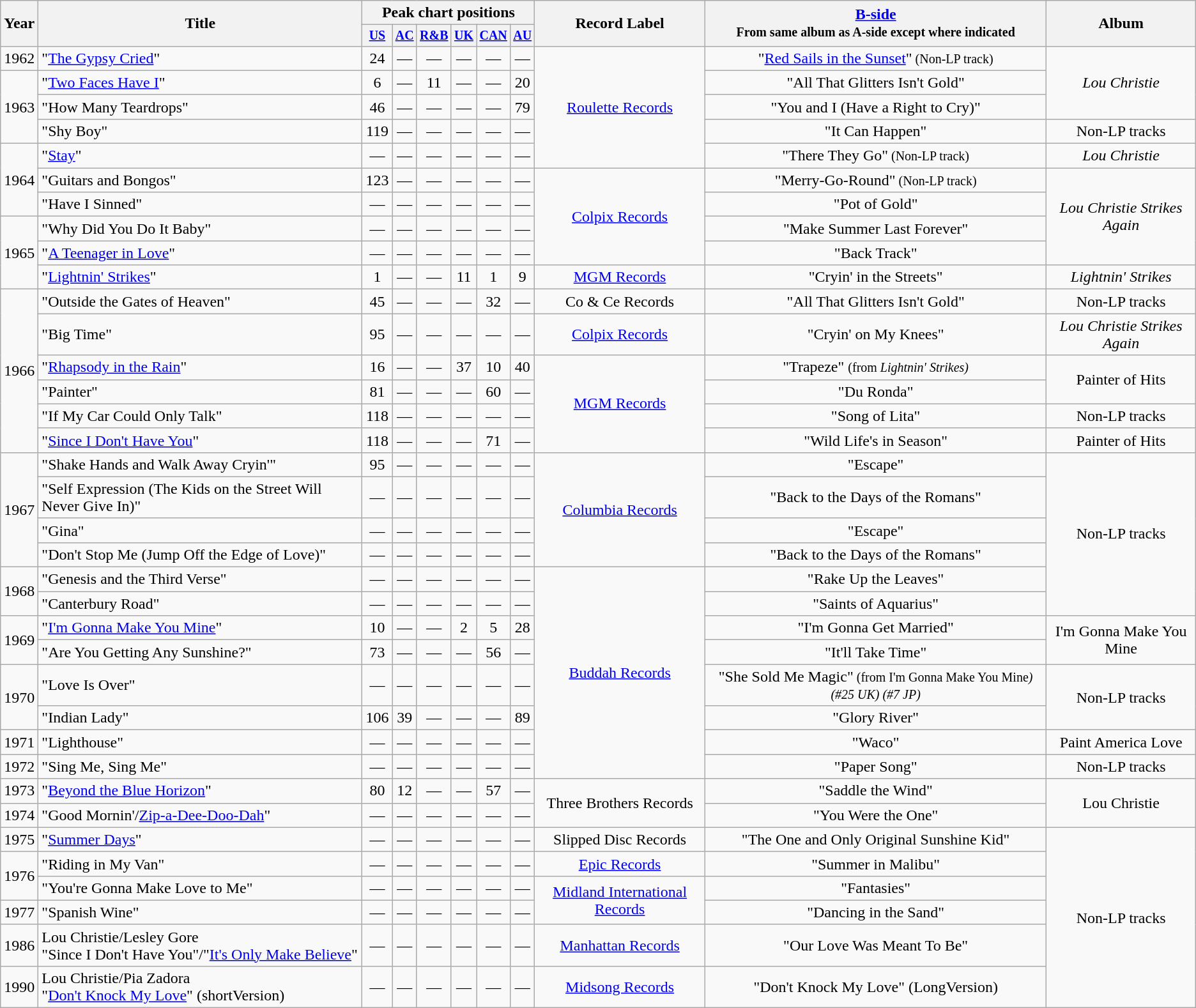<table class="wikitable" style=text-align:center;>
<tr>
<th rowspan="2">Year</th>
<th rowspan="2">Title</th>
<th colspan="6">Peak chart positions</th>
<th rowspan="2">Record Label</th>
<th rowspan="2"><a href='#'>B-side</a><br><small>From same album as A-side except where indicated</small></th>
<th rowspan="2">Album</th>
</tr>
<tr style="font-size:smaller;">
<th align=centre><a href='#'>US</a></th>
<th align=centre><a href='#'>AC</a></th>
<th align=centre><a href='#'>R&B</a></th>
<th align=centre><a href='#'>UK</a></th>
<th align=centre><a href='#'>CAN</a></th>
<th align=centre><a href='#'>AU</a></th>
</tr>
<tr>
<td rowspan="1">1962</td>
<td align=left>"<a href='#'>The Gypsy Cried</a>"</td>
<td>24</td>
<td>—</td>
<td>—</td>
<td>—</td>
<td>—</td>
<td>—</td>
<td rowspan="5"><a href='#'>Roulette Records</a></td>
<td>"<a href='#'>Red Sails in the Sunset</a>"<small> (Non-LP track)</small></td>
<td rowspan="3"><em>Lou Christie</em></td>
</tr>
<tr>
<td rowspan="3">1963</td>
<td align=left>"<a href='#'>Two Faces Have I</a>"</td>
<td>6</td>
<td>—</td>
<td>11</td>
<td>—</td>
<td>—</td>
<td>20</td>
<td>"All That Glitters Isn't Gold"</td>
</tr>
<tr>
<td align=left>"How Many Teardrops"</td>
<td>46</td>
<td>—</td>
<td>—</td>
<td>—</td>
<td>—</td>
<td>79</td>
<td>"You and I (Have a Right to Cry)"</td>
</tr>
<tr>
<td align=left>"Shy Boy"</td>
<td>119</td>
<td>—</td>
<td>—</td>
<td>—</td>
<td>—</td>
<td>—</td>
<td>"It Can Happen"</td>
<td>Non-LP tracks</td>
</tr>
<tr>
<td rowspan="3">1964</td>
<td align=left>"<a href='#'>Stay</a>"</td>
<td>—</td>
<td>—</td>
<td>—</td>
<td>—</td>
<td>—</td>
<td>—</td>
<td>"There They Go"<small> (Non-LP track)</small></td>
<td><em>Lou Christie</em></td>
</tr>
<tr>
<td align=left>"Guitars and Bongos"</td>
<td>123</td>
<td>—</td>
<td>—</td>
<td>—</td>
<td>—</td>
<td>—</td>
<td rowspan="4"><a href='#'>Colpix Records</a></td>
<td>"Merry-Go-Round"<small> (Non-LP track)</small></td>
<td rowspan="4"><em>Lou Christie Strikes Again</em></td>
</tr>
<tr>
<td align=left>"Have I Sinned"</td>
<td>—</td>
<td>—</td>
<td>—</td>
<td>—</td>
<td>—</td>
<td>—</td>
<td>"Pot of Gold"</td>
</tr>
<tr>
<td rowspan="3">1965</td>
<td align=left>"Why Did You Do It Baby"</td>
<td>—</td>
<td>—</td>
<td>—</td>
<td>—</td>
<td>—</td>
<td>—</td>
<td>"Make Summer Last Forever"</td>
</tr>
<tr>
<td align=left>"<a href='#'>A Teenager in Love</a>"</td>
<td>—</td>
<td>—</td>
<td>—</td>
<td>—</td>
<td>—</td>
<td>—</td>
<td>"Back Track"</td>
</tr>
<tr>
<td align=left>"<a href='#'>Lightnin' Strikes</a>"</td>
<td>1</td>
<td>—</td>
<td>—</td>
<td>11</td>
<td>1</td>
<td>9</td>
<td><a href='#'>MGM Records</a></td>
<td>"Cryin' in the Streets"</td>
<td><em>Lightnin' Strikes</em></td>
</tr>
<tr>
<td rowspan="6">1966</td>
<td align=left>"Outside the Gates of Heaven"</td>
<td>45</td>
<td>—</td>
<td>—</td>
<td>—</td>
<td>32</td>
<td>—</td>
<td>Co & Ce Records</td>
<td>"All That Glitters Isn't Gold"</td>
<td>Non-LP tracks</td>
</tr>
<tr>
<td align=left>"Big Time"</td>
<td>95</td>
<td>—</td>
<td>—</td>
<td>—</td>
<td>—</td>
<td>—</td>
<td><a href='#'>Colpix Records</a></td>
<td>"Cryin' on My Knees"</td>
<td><em>Lou Christie Strikes Again</em></td>
</tr>
<tr>
<td align=left>"<a href='#'>Rhapsody in the Rain</a>"</td>
<td>16</td>
<td>—</td>
<td>—</td>
<td>37</td>
<td>10</td>
<td>40</td>
<td rowspan="4"><a href='#'>MGM Records</a></td>
<td>"Trapeze" <small>(from <em>Lightnin' Strikes)</small></td>
<td rowspan="2"></em>Painter of Hits<em></td>
</tr>
<tr>
<td align=left>"Painter"</td>
<td>81</td>
<td>—</td>
<td>—</td>
<td>—</td>
<td>60</td>
<td>—</td>
<td>"Du Ronda"</td>
</tr>
<tr>
<td align=left>"If My Car Could Only Talk"</td>
<td>118</td>
<td>—</td>
<td>—</td>
<td>—</td>
<td>—</td>
<td>—</td>
<td>"Song of Lita"</td>
<td>Non-LP tracks</td>
</tr>
<tr>
<td align=left>"<a href='#'>Since I Don't Have You</a>"</td>
<td>118</td>
<td>—</td>
<td>—</td>
<td>—</td>
<td>71</td>
<td>—</td>
<td>"Wild Life's in Season"</td>
<td></em>Painter of Hits<em></td>
</tr>
<tr>
<td rowspan="4">1967</td>
<td align=left>"Shake Hands and Walk Away Cryin'"</td>
<td>95</td>
<td>—</td>
<td>—</td>
<td>—</td>
<td>—</td>
<td>—</td>
<td rowspan="4"><a href='#'>Columbia Records</a></td>
<td>"Escape"</td>
<td rowspan="6">Non-LP tracks</td>
</tr>
<tr>
<td align=left>"Self Expression (The Kids on the Street Will Never Give In)"</td>
<td>—</td>
<td>—</td>
<td>—</td>
<td>—</td>
<td>—</td>
<td>—</td>
<td>"Back to the Days of the Romans"</td>
</tr>
<tr>
<td align=left>"Gina"</td>
<td>—</td>
<td>—</td>
<td>—</td>
<td>—</td>
<td>—</td>
<td>—</td>
<td>"Escape"</td>
</tr>
<tr>
<td align=left>"Don't Stop Me (Jump Off the Edge of Love)"</td>
<td>—</td>
<td>—</td>
<td>—</td>
<td>—</td>
<td>—</td>
<td>—</td>
<td>"Back to the Days of the Romans"</td>
</tr>
<tr>
<td rowspan="2">1968</td>
<td align=left>"Genesis and the Third Verse"</td>
<td>—</td>
<td>—</td>
<td>—</td>
<td>—</td>
<td>—</td>
<td>—</td>
<td rowspan="8"><a href='#'>Buddah Records</a></td>
<td>"Rake Up the Leaves"</td>
</tr>
<tr>
<td align=left>"Canterbury Road"</td>
<td>—</td>
<td>—</td>
<td>—</td>
<td>—</td>
<td>—</td>
<td>—</td>
<td>"Saints of Aquarius"</td>
</tr>
<tr>
<td rowspan="2">1969</td>
<td align=left>"<a href='#'>I'm Gonna Make You Mine</a>"</td>
<td>10</td>
<td>—</td>
<td>—</td>
<td>2</td>
<td>5</td>
<td>28</td>
<td>"I'm Gonna Get Married"</td>
<td rowspan="2"></em>I'm Gonna Make You Mine<em></td>
</tr>
<tr>
<td align=left>"Are You Getting Any Sunshine?"</td>
<td>73</td>
<td>—</td>
<td>—</td>
<td>—</td>
<td>56</td>
<td>—</td>
<td>"It'll Take Time"</td>
</tr>
<tr>
<td rowspan="2">1970</td>
<td align=left>"Love Is Over"</td>
<td>—</td>
<td>—</td>
<td>—</td>
<td>—</td>
<td>—</td>
<td>—</td>
<td>"She Sold Me Magic"<small> (from </em>I'm Gonna Make You Mine<em>) (#25 UK) (#7 JP)</small></td>
<td rowspan="2">Non-LP tracks</td>
</tr>
<tr>
<td align=left>"Indian Lady"</td>
<td>106</td>
<td>39</td>
<td>—</td>
<td>—</td>
<td>—</td>
<td>89</td>
<td>"Glory River"</td>
</tr>
<tr>
<td>1971</td>
<td align=left>"Lighthouse"</td>
<td>—</td>
<td>—</td>
<td>—</td>
<td>—</td>
<td>—</td>
<td>—</td>
<td>"Waco"</td>
<td></em>Paint America Love<em></td>
</tr>
<tr>
<td>1972</td>
<td align=left>"Sing Me, Sing Me"</td>
<td>—</td>
<td>—</td>
<td>—</td>
<td>—</td>
<td>—</td>
<td>—</td>
<td>"Paper Song"</td>
<td>Non-LP tracks</td>
</tr>
<tr>
<td rowspan="1">1973</td>
<td align=left>"<a href='#'>Beyond the Blue Horizon</a>"</td>
<td>80</td>
<td>12</td>
<td>—</td>
<td>—</td>
<td>57</td>
<td>—</td>
<td rowspan="2">Three Brothers Records</td>
<td>"Saddle the Wind"</td>
<td rowspan="2"></em>Lou Christie<em></td>
</tr>
<tr>
<td>1974</td>
<td align=left>"Good Mornin'/<a href='#'>Zip-a-Dee-Doo-Dah</a>"</td>
<td>—</td>
<td>—</td>
<td>—</td>
<td>—</td>
<td>—</td>
<td>—</td>
<td>"You Were the One"</td>
</tr>
<tr>
<td>1975</td>
<td align=left>"<a href='#'>Summer Days</a>"</td>
<td>—</td>
<td>—</td>
<td>—</td>
<td>—</td>
<td>—</td>
<td>—</td>
<td>Slipped Disc Records</td>
<td>"The One and Only Original Sunshine Kid"</td>
<td rowspan="6">Non-LP tracks</td>
</tr>
<tr>
<td rowspan="2">1976</td>
<td align=left>"Riding in My Van"</td>
<td>—</td>
<td>—</td>
<td>—</td>
<td>—</td>
<td>—</td>
<td>—</td>
<td><a href='#'>Epic Records</a></td>
<td>"Summer in Malibu"</td>
</tr>
<tr>
<td align=left>"You're Gonna Make Love to Me"</td>
<td>—</td>
<td>—</td>
<td>—</td>
<td>—</td>
<td>—</td>
<td>—</td>
<td rowspan="2"><a href='#'>Midland International Records</a></td>
<td>"Fantasies"</td>
</tr>
<tr>
<td>1977</td>
<td align=left>"Spanish Wine"</td>
<td>—</td>
<td>—</td>
<td>—</td>
<td>—</td>
<td>—</td>
<td>—</td>
<td>"Dancing in the Sand"</td>
</tr>
<tr>
<td>1986</td>
<td align=left>Lou Christie/Lesley Gore<br>"Since I Don't Have You"/"<a href='#'>It's Only Make Believe</a>"</td>
<td>—</td>
<td>—</td>
<td>—</td>
<td>—</td>
<td>—</td>
<td>—</td>
<td rowspan="1"><a href='#'>Manhattan Records</a></td>
<td>"Our Love Was Meant To Be"</td>
</tr>
<tr>
<td>1990</td>
<td align=left>Lou Christie/Pia Zadora<br>"<a href='#'>Don't Knock My Love</a>" (shortVersion)</td>
<td>—</td>
<td>—</td>
<td>—</td>
<td>—</td>
<td>—</td>
<td>—</td>
<td rowspan="1"><a href='#'>Midsong Records</a></td>
<td>"Don't Knock My Love" (LongVersion)</td>
</tr>
</table>
